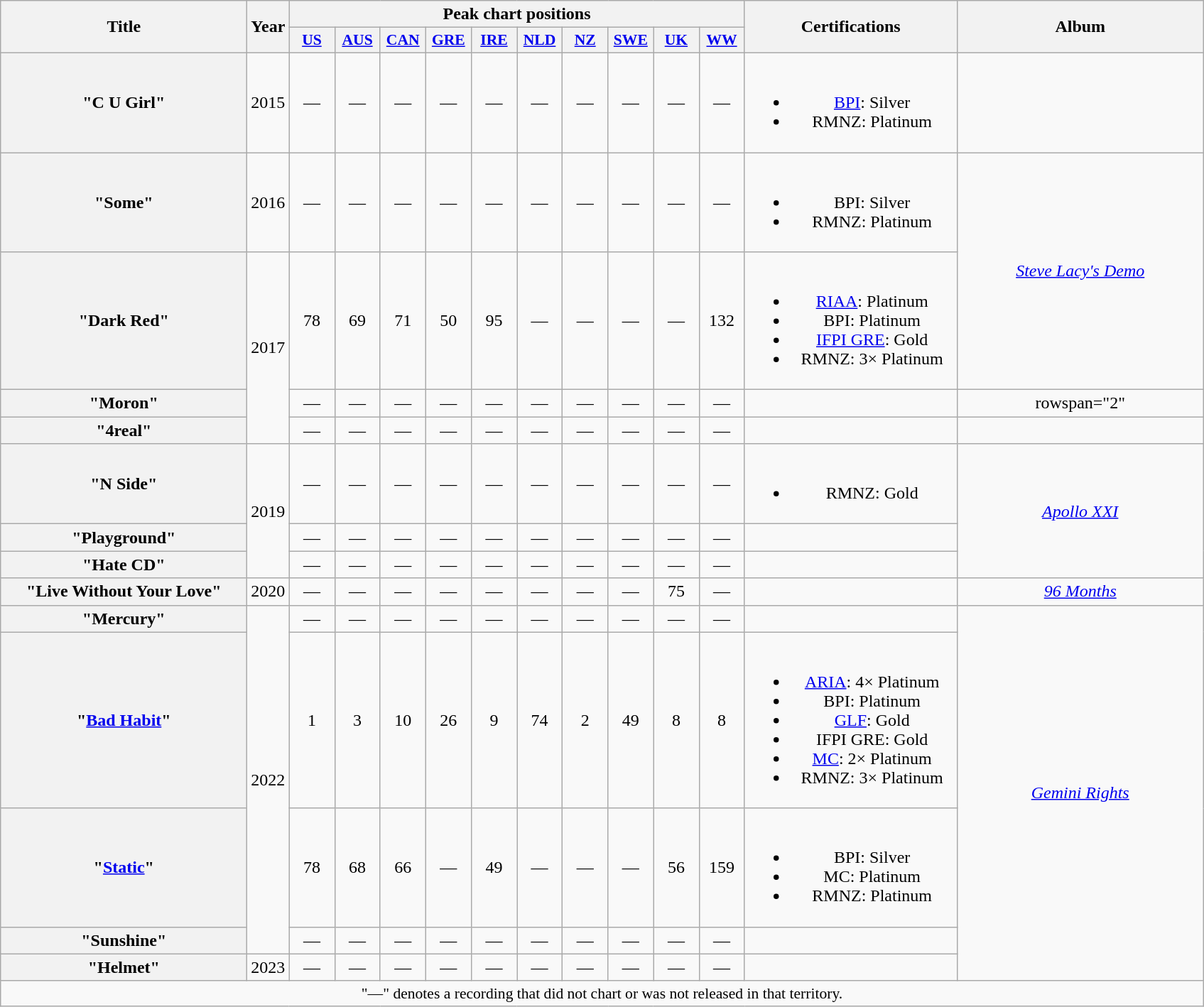<table class="wikitable plainrowheaders" style="text-align:center;">
<tr>
<th scope="col" rowspan="2" style="width:14em;">Title</th>
<th scope="col" rowspan="2" style="width:2em;">Year</th>
<th scope="col" colspan="10">Peak chart positions</th>
<th scope="col" rowspan="2" style="width:12em;">Certifications</th>
<th scope="col" rowspan="2" style="width:14em;">Album</th>
</tr>
<tr>
<th scope="col" style="width:2.5em;font-size:90%;"><a href='#'>US</a><br></th>
<th scope="col" style="width:2.5em;font-size:90%;"><a href='#'>AUS</a><br></th>
<th scope="col" style="width:2.5em;font-size:90%;"><a href='#'>CAN</a><br></th>
<th scope="col" style="width:2.5em;font-size:90%;"><a href='#'>GRE</a><br></th>
<th scope="col" style="width:2.5em;font-size:90%;"><a href='#'>IRE</a><br></th>
<th scope="col" style="width:2.5em;font-size:90%;"><a href='#'>NLD</a><br></th>
<th scope="col" style="width:2.5em;font-size:90%;"><a href='#'>NZ</a><br></th>
<th scope="col" style="width:2.5em;font-size:90%;"><a href='#'>SWE</a><br></th>
<th scope="col" style="width:2.5em;font-size:90%;"><a href='#'>UK</a><br></th>
<th scope="col" style="width:2.5em;font-size:90%;"><a href='#'>WW</a><br></th>
</tr>
<tr>
<th scope="row">"C U Girl"</th>
<td>2015</td>
<td>—</td>
<td>—</td>
<td>—</td>
<td>—</td>
<td>—</td>
<td>—</td>
<td>—</td>
<td>—</td>
<td>—</td>
<td>—</td>
<td><br><ul><li><a href='#'>BPI</a>: Silver</li><li>RMNZ: Platinum</li></ul></td>
<td></td>
</tr>
<tr>
<th scope="row">"Some"</th>
<td>2016</td>
<td>—</td>
<td>—</td>
<td>—</td>
<td>—</td>
<td>—</td>
<td>—</td>
<td>—</td>
<td>—</td>
<td>—</td>
<td>—</td>
<td><br><ul><li>BPI: Silver</li><li>RMNZ: Platinum</li></ul></td>
<td rowspan="2"><em><a href='#'>Steve Lacy's Demo</a></em></td>
</tr>
<tr>
<th scope="row">"Dark Red"</th>
<td rowspan="3">2017</td>
<td>78</td>
<td>69</td>
<td>71</td>
<td>50</td>
<td>95</td>
<td>—</td>
<td>—</td>
<td>—</td>
<td>—</td>
<td>132</td>
<td><br><ul><li><a href='#'>RIAA</a>: Platinum</li><li>BPI: Platinum</li><li><a href='#'>IFPI GRE</a>: Gold</li><li>RMNZ: 3× Platinum</li></ul></td>
</tr>
<tr>
<th scope="row">"Moron"</th>
<td>—</td>
<td>—</td>
<td>—</td>
<td>—</td>
<td>—</td>
<td>—</td>
<td>—</td>
<td>—</td>
<td>—</td>
<td>—</td>
<td></td>
<td>rowspan="2" </td>
</tr>
<tr>
<th scope="row">"4real"</th>
<td>—</td>
<td>—</td>
<td>—</td>
<td>—</td>
<td>—</td>
<td>—</td>
<td>—</td>
<td>—</td>
<td>—</td>
<td>—</td>
<td></td>
</tr>
<tr>
<th scope="row">"N Side"</th>
<td rowspan="3">2019</td>
<td>—</td>
<td>—</td>
<td>—</td>
<td>—</td>
<td>—</td>
<td>—</td>
<td>—</td>
<td>—</td>
<td>—</td>
<td>—</td>
<td><br><ul><li>RMNZ: Gold</li></ul></td>
<td rowspan="3"><em><a href='#'>Apollo XXI</a></em></td>
</tr>
<tr>
<th scope="row">"Playground"</th>
<td>—</td>
<td>—</td>
<td>—</td>
<td>—</td>
<td>—</td>
<td>—</td>
<td>—</td>
<td>—</td>
<td>—</td>
<td>—</td>
<td></td>
</tr>
<tr>
<th scope="row">"Hate CD"</th>
<td>—</td>
<td>—</td>
<td>—</td>
<td>—</td>
<td>—</td>
<td>—</td>
<td>—</td>
<td>—</td>
<td>—</td>
<td>—</td>
<td></td>
</tr>
<tr>
<th scope="row">"Live Without Your Love"<br></th>
<td>2020</td>
<td>—</td>
<td>—</td>
<td>—</td>
<td>—</td>
<td>—</td>
<td>—</td>
<td>—</td>
<td>—</td>
<td>75</td>
<td>—</td>
<td></td>
<td><em><a href='#'>96 Months</a></em></td>
</tr>
<tr>
<th scope="row">"Mercury"</th>
<td rowspan="4">2022</td>
<td>—</td>
<td>—</td>
<td>—</td>
<td>—</td>
<td>—</td>
<td>—</td>
<td>—</td>
<td>—</td>
<td>—</td>
<td>—</td>
<td></td>
<td rowspan="5"><em><a href='#'>Gemini Rights</a></em></td>
</tr>
<tr>
<th scope="row">"<a href='#'>Bad Habit</a>"</th>
<td>1</td>
<td>3</td>
<td>10</td>
<td>26</td>
<td>9</td>
<td>74</td>
<td>2</td>
<td>49</td>
<td>8</td>
<td>8</td>
<td><br><ul><li><a href='#'>ARIA</a>: 4× Platinum</li><li>BPI: Platinum</li><li><a href='#'>GLF</a>: Gold</li><li>IFPI GRE: Gold</li><li><a href='#'>MC</a>: 2× Platinum</li><li>RMNZ: 3× Platinum</li></ul></td>
</tr>
<tr>
<th scope="row">"<a href='#'>Static</a>"</th>
<td>78</td>
<td>68</td>
<td>66</td>
<td>—</td>
<td>49</td>
<td>—</td>
<td>—</td>
<td>—</td>
<td>56</td>
<td>159</td>
<td><br><ul><li>BPI: Silver</li><li>MC: Platinum</li><li>RMNZ: Platinum</li></ul></td>
</tr>
<tr>
<th scope="row">"Sunshine"<br></th>
<td>—</td>
<td>—</td>
<td>—</td>
<td>—</td>
<td>—</td>
<td>—</td>
<td>—</td>
<td>—</td>
<td>—</td>
<td>—</td>
</tr>
<tr>
<th scope="row">"Helmet"</th>
<td>2023</td>
<td>—</td>
<td>—</td>
<td>—</td>
<td>—</td>
<td>—</td>
<td>—</td>
<td>—</td>
<td>—</td>
<td>—</td>
<td>—</td>
<td></td>
</tr>
<tr>
<td colspan="16" style="font-size:90%">"—" denotes a recording that did not chart or was not released in that territory.</td>
</tr>
</table>
